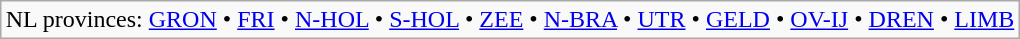<table class="wikitable" style="margin:auto;">
<tr>
<td>NL provinces: <a href='#'>GRON</a> • <a href='#'>FRI</a> • <a href='#'>N-HOL</a> • <a href='#'>S-HOL</a> • <a href='#'>ZEE</a> • <a href='#'>N-BRA</a> • <a href='#'>UTR</a> • <a href='#'>GELD</a> • <a href='#'>OV-IJ</a> • <a href='#'>DREN</a> • <a href='#'>LIMB</a></td>
</tr>
</table>
